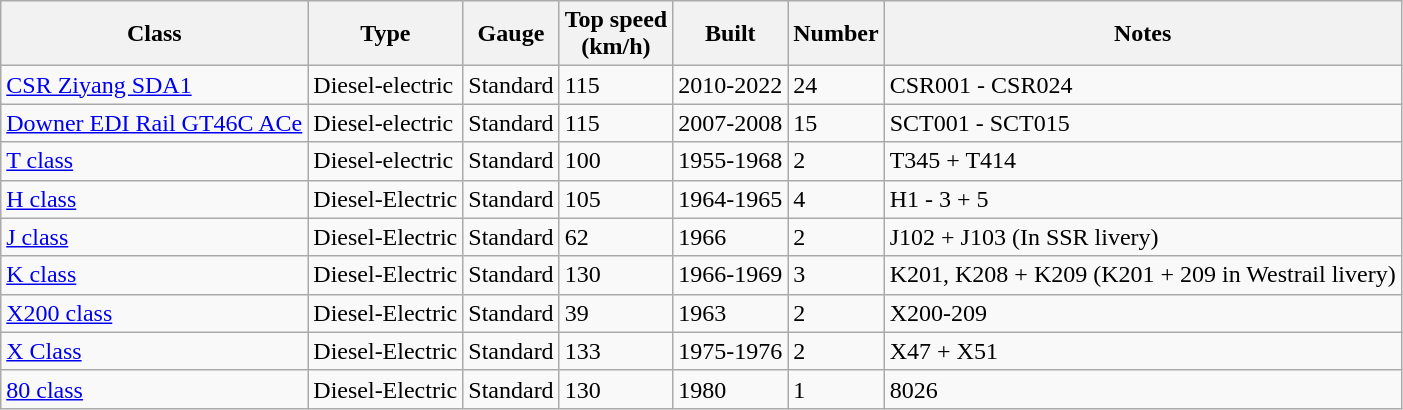<table class="wikitable sortable">
<tr>
<th>Class</th>
<th>Type</th>
<th>Gauge</th>
<th>Top speed<br>(km/h)</th>
<th>Built</th>
<th>Number</th>
<th>Notes</th>
</tr>
<tr>
<td><a href='#'>CSR Ziyang SDA1</a></td>
<td>Diesel-electric</td>
<td>Standard</td>
<td>115</td>
<td>2010-2022</td>
<td>24</td>
<td>CSR001 - CSR024</td>
</tr>
<tr>
<td><a href='#'>Downer EDI Rail GT46C ACe</a></td>
<td>Diesel-electric</td>
<td>Standard</td>
<td>115</td>
<td>2007-2008</td>
<td>15</td>
<td>SCT001 - SCT015</td>
</tr>
<tr>
<td><a href='#'>T class</a></td>
<td>Diesel-electric</td>
<td>Standard</td>
<td>100</td>
<td>1955-1968</td>
<td>2</td>
<td>T345 + T414</td>
</tr>
<tr>
<td><a href='#'>H class</a></td>
<td>Diesel-Electric</td>
<td>Standard</td>
<td>105</td>
<td>1964-1965</td>
<td>4</td>
<td>H1 - 3 + 5</td>
</tr>
<tr>
<td><a href='#'>J class</a></td>
<td>Diesel-Electric</td>
<td>Standard</td>
<td>62</td>
<td>1966</td>
<td>2</td>
<td>J102 + J103 (In SSR livery)</td>
</tr>
<tr>
<td><a href='#'>K class</a></td>
<td>Diesel-Electric</td>
<td>Standard</td>
<td>130</td>
<td>1966-1969</td>
<td>3</td>
<td>K201, K208 + K209 (K201 + 209 in Westrail livery)</td>
</tr>
<tr>
<td><a href='#'>X200 class</a></td>
<td>Diesel-Electric</td>
<td>Standard</td>
<td>39</td>
<td>1963</td>
<td>2</td>
<td>X200-209</td>
</tr>
<tr>
<td><a href='#'>X Class</a></td>
<td>Diesel-Electric</td>
<td>Standard</td>
<td>133</td>
<td>1975-1976</td>
<td>2</td>
<td>X47 + X51</td>
</tr>
<tr>
<td><a href='#'>80 class</a></td>
<td>Diesel-Electric</td>
<td>Standard</td>
<td>130</td>
<td>1980</td>
<td>1</td>
<td>8026</td>
</tr>
</table>
